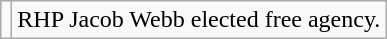<table class="wikitable">
<tr>
<td></td>
<td>RHP Jacob Webb elected free agency.</td>
</tr>
</table>
